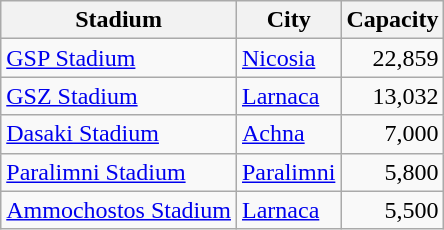<table class="wikitable">
<tr>
<th>Stadium</th>
<th>City</th>
<th>Capacity</th>
</tr>
<tr>
<td><a href='#'>GSP Stadium</a></td>
<td><a href='#'>Nicosia</a></td>
<td align=right>22,859</td>
</tr>
<tr>
<td><a href='#'>GSZ Stadium</a></td>
<td><a href='#'>Larnaca</a></td>
<td align=right>13,032</td>
</tr>
<tr>
<td><a href='#'>Dasaki Stadium</a></td>
<td><a href='#'>Achna</a></td>
<td align=right>7,000</td>
</tr>
<tr>
<td><a href='#'>Paralimni Stadium</a></td>
<td><a href='#'>Paralimni</a></td>
<td align=right>5,800</td>
</tr>
<tr>
<td><a href='#'>Ammochostos Stadium</a></td>
<td><a href='#'>Larnaca</a></td>
<td align=right>5,500</td>
</tr>
</table>
